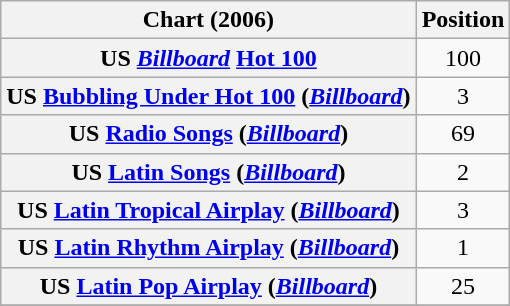<table class="wikitable plainrowheaders" style="text-align:center;">
<tr>
<th scope="col">Chart (2006)</th>
<th scope="col">Position</th>
</tr>
<tr>
<th scope="row">US <em><a href='#'>Billboard</a></em> <a href='#'>Hot 100</a></th>
<td style="text-align:center;">100</td>
</tr>
<tr>
<th scope="row">US <a href='#'>Bubbling Under Hot 100</a> (<em><a href='#'>Billboard</a></em>)</th>
<td style="text-align:center;">3</td>
</tr>
<tr>
<th scope="row">US <a href='#'>Radio Songs</a> (<em><a href='#'>Billboard</a></em>)</th>
<td style="text-align:center;">69</td>
</tr>
<tr>
<th scope="row">US <a href='#'>Latin Songs</a> (<em><a href='#'>Billboard</a></em>)</th>
<td style="text-align:center;">2</td>
</tr>
<tr>
<th scope="row">US <a href='#'>Latin Tropical Airplay</a> (<em><a href='#'>Billboard</a></em>)</th>
<td style="text-align:center;">3</td>
</tr>
<tr>
<th scope="row">US <a href='#'>Latin Rhythm Airplay</a> (<em><a href='#'>Billboard</a></em>)</th>
<td style="text-align:center;">1</td>
</tr>
<tr>
<th scope="row">US <a href='#'>Latin Pop Airplay</a> (<em><a href='#'>Billboard</a></em>)</th>
<td style="text-align:center;">25</td>
</tr>
<tr>
</tr>
</table>
